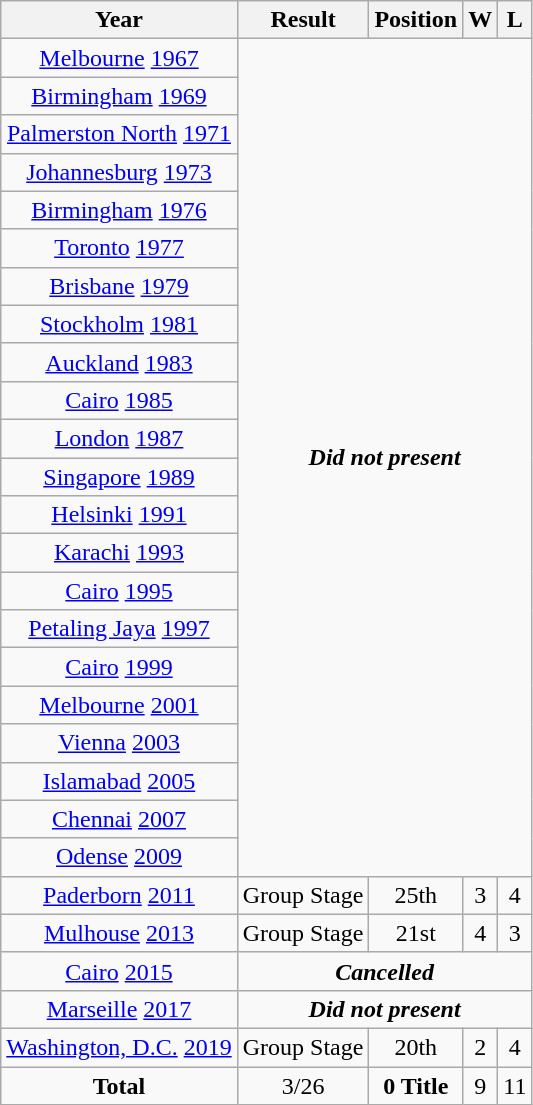<table class="wikitable" style="text-align: center;">
<tr>
<th>Year</th>
<th>Result</th>
<th>Position</th>
<th>W</th>
<th>L</th>
</tr>
<tr>
<td> <a href='#'>Melbourne</a> <a href='#'>1967</a></td>
<td rowspan="22" colspan="4" align="center"><strong><em>Did not present</em></strong></td>
</tr>
<tr>
<td> <a href='#'>Birmingham</a> <a href='#'>1969</a></td>
</tr>
<tr>
<td> <a href='#'>Palmerston North</a> <a href='#'>1971</a></td>
</tr>
<tr>
<td> <a href='#'>Johannesburg</a> <a href='#'>1973</a></td>
</tr>
<tr>
<td> <a href='#'>Birmingham</a> <a href='#'>1976</a></td>
</tr>
<tr>
<td> <a href='#'>Toronto</a> <a href='#'>1977</a></td>
</tr>
<tr>
<td> <a href='#'>Brisbane</a> <a href='#'>1979</a></td>
</tr>
<tr>
<td> <a href='#'>Stockholm</a> <a href='#'>1981</a></td>
</tr>
<tr>
<td> <a href='#'>Auckland</a> <a href='#'>1983</a></td>
</tr>
<tr>
<td> <a href='#'>Cairo</a> <a href='#'>1985</a></td>
</tr>
<tr>
<td> <a href='#'>London</a> <a href='#'>1987</a></td>
</tr>
<tr>
<td> <a href='#'>Singapore</a> <a href='#'>1989</a></td>
</tr>
<tr>
<td> <a href='#'>Helsinki</a> <a href='#'>1991</a></td>
</tr>
<tr>
<td> <a href='#'>Karachi</a> <a href='#'>1993</a></td>
</tr>
<tr>
<td> <a href='#'>Cairo</a> <a href='#'>1995</a></td>
</tr>
<tr>
<td> <a href='#'>Petaling Jaya</a> <a href='#'>1997</a></td>
</tr>
<tr>
<td> <a href='#'>Cairo</a> <a href='#'>1999</a></td>
</tr>
<tr>
<td> <a href='#'>Melbourne</a> <a href='#'>2001</a></td>
</tr>
<tr>
<td> <a href='#'>Vienna</a> <a href='#'>2003</a></td>
</tr>
<tr>
<td> <a href='#'>Islamabad</a> <a href='#'>2005</a></td>
</tr>
<tr>
<td> <a href='#'>Chennai</a> <a href='#'>2007</a></td>
</tr>
<tr>
<td> <a href='#'>Odense</a> <a href='#'>2009</a></td>
</tr>
<tr>
<td> <a href='#'>Paderborn</a> <a href='#'>2011</a></td>
<td>Group Stage</td>
<td>25th</td>
<td>3</td>
<td>4</td>
</tr>
<tr>
<td> <a href='#'>Mulhouse</a> <a href='#'>2013</a></td>
<td>Group Stage</td>
<td>21st</td>
<td>4</td>
<td>3</td>
</tr>
<tr>
<td> <a href='#'>Cairo</a> <a href='#'>2015</a></td>
<td rowspan="1" colspan="4" align="center"><strong><em>Cancelled</em></strong></td>
</tr>
<tr>
<td> <a href='#'>Marseille</a> <a href='#'>2017</a></td>
<td rowspan="1" colspan="4" align="center"><strong><em>Did not present</em></strong></td>
</tr>
<tr>
<td> <a href='#'>Washington, D.C.</a> <a href='#'>2019</a></td>
<td>Group Stage</td>
<td>20th</td>
<td>2</td>
<td>4</td>
</tr>
<tr>
<td><strong>Total</strong></td>
<td>3/26</td>
<td><strong>0 Title</strong></td>
<td>9</td>
<td>11</td>
</tr>
</table>
